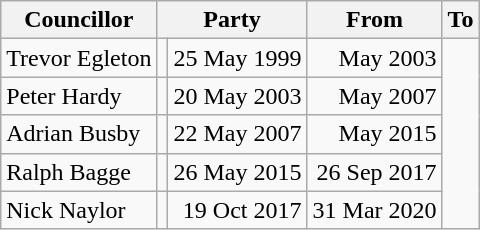<table class=wikitable>
<tr>
<th>Councillor</th>
<th colspan=2>Party</th>
<th>From</th>
<th>To</th>
</tr>
<tr>
<td>Trevor Egleton</td>
<td></td>
<td align=right>25 May 1999</td>
<td align=right>May 2003</td>
</tr>
<tr>
<td>Peter Hardy</td>
<td></td>
<td align=right>20 May 2003</td>
<td align=right>May 2007</td>
</tr>
<tr>
<td>Adrian Busby</td>
<td></td>
<td align=right>22 May 2007</td>
<td align=right>May 2015</td>
</tr>
<tr>
<td>Ralph Bagge</td>
<td></td>
<td align=right>26 May 2015</td>
<td align=right>26 Sep 2017</td>
</tr>
<tr>
<td>Nick Naylor</td>
<td></td>
<td align=right>19 Oct 2017</td>
<td align=right>31 Mar 2020</td>
</tr>
</table>
